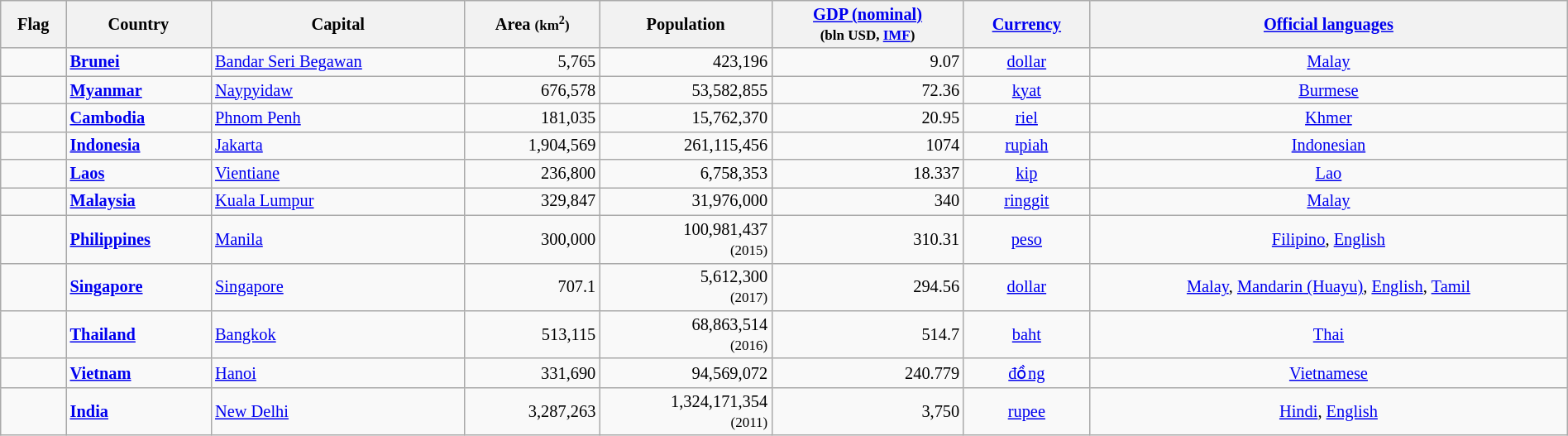<table class="wikitable sortable" width="100%" style="font-size:85%;">
<tr>
<th>Flag</th>
<th>Country</th>
<th>Capital</th>
<th>Area <small>(km<sup>2</sup>)</small></th>
<th>Population</th>
<th><a href='#'>GDP (nominal)</a><br><small>(bln USD, <a href='#'>IMF</a>)</small></th>
<th><a href='#'>Currency</a></th>
<th><a href='#'>Official languages</a></th>
</tr>
<tr>
<td></td>
<td><strong><a href='#'>Brunei</a></strong></td>
<td><a href='#'>Bandar Seri Begawan</a></td>
<td align=right>5,765</td>
<td align=right>423,196</td>
<td align=right>9.07</td>
<td align=center><a href='#'>dollar</a></td>
<td align=center><a href='#'>Malay</a></td>
</tr>
<tr>
<td></td>
<td><strong><a href='#'>Myanmar</a></strong></td>
<td><a href='#'>Naypyidaw</a></td>
<td align="right">676,578</td>
<td align=right>53,582,855</td>
<td align=right>72.36</td>
<td align=center><a href='#'>kyat</a></td>
<td align=center><a href='#'>Burmese</a></td>
</tr>
<tr>
<td></td>
<td><strong><a href='#'>Cambodia</a></strong></td>
<td><a href='#'>Phnom Penh</a></td>
<td align=right>181,035</td>
<td align=right>15,762,370</td>
<td align=right>20.95</td>
<td align=center><a href='#'>riel</a></td>
<td align=center><a href='#'>Khmer</a></td>
</tr>
<tr>
<td></td>
<td><strong><a href='#'>Indonesia</a></strong></td>
<td><a href='#'>Jakarta</a></td>
<td align=right>1,904,569</td>
<td align=right>261,115,456</td>
<td align=right>1074</td>
<td align=center><a href='#'>rupiah</a></td>
<td align=center><a href='#'>Indonesian</a></td>
</tr>
<tr>
<td></td>
<td><strong><a href='#'>Laos</a></strong></td>
<td><a href='#'>Vientiane</a></td>
<td align=right>236,800</td>
<td align=right>6,758,353</td>
<td align=right>18.337</td>
<td align=center><a href='#'>kip</a></td>
<td align=center><a href='#'>Lao</a></td>
</tr>
<tr>
<td></td>
<td><strong><a href='#'>Malaysia</a></strong></td>
<td><a href='#'>Kuala Lumpur</a></td>
<td align=right>329,847</td>
<td align=right>31,976,000</td>
<td align=right>340</td>
<td align=center><a href='#'>ringgit</a></td>
<td align=center><a href='#'>Malay</a></td>
</tr>
<tr>
<td></td>
<td><strong><a href='#'>Philippines</a></strong></td>
<td><a href='#'>Manila</a></td>
<td align=right>300,000</td>
<td align=right>100,981,437<br><small>(2015)</small></td>
<td align=right>310.31</td>
<td align=center><a href='#'>peso</a></td>
<td align=center><a href='#'>Filipino</a>, <a href='#'>English</a></td>
</tr>
<tr>
<td></td>
<td><strong><a href='#'>Singapore</a></strong></td>
<td><a href='#'>Singapore</a></td>
<td align=right>707.1</td>
<td align=right>5,612,300<br><small>(2017)</small></td>
<td align=right>294.56</td>
<td align=center><a href='#'>dollar</a></td>
<td align=center><a href='#'>Malay</a>, <a href='#'>Mandarin (Huayu)</a>, <a href='#'>English</a>, <a href='#'>Tamil</a></td>
</tr>
<tr>
<td></td>
<td><strong><a href='#'>Thailand</a></strong></td>
<td><a href='#'>Bangkok</a></td>
<td align=right>513,115</td>
<td align=right>68,863,514<br><small>(2016)</small></td>
<td align=right>514.7</td>
<td align=center><a href='#'>baht</a></td>
<td align=center><a href='#'>Thai</a></td>
</tr>
<tr>
<td></td>
<td><strong><a href='#'>Vietnam</a></strong></td>
<td><a href='#'>Hanoi</a></td>
<td align=right>331,690</td>
<td align=right>94,569,072</td>
<td align=right>240.779</td>
<td align=center><a href='#'>đồng</a></td>
<td align=center><a href='#'>Vietnamese</a></td>
</tr>
<tr>
<td></td>
<td><strong><a href='#'>India</a></strong></td>
<td><a href='#'>New Delhi</a></td>
<td align=right>3,287,263</td>
<td align=right>1,324,171,354<br><small>(2011)</small></td>
<td align=right>3,750</td>
<td align=center><a href='#'>rupee</a></td>
<td align=center><a href='#'>Hindi</a>, <a href='#'>English</a></td>
</tr>
</table>
